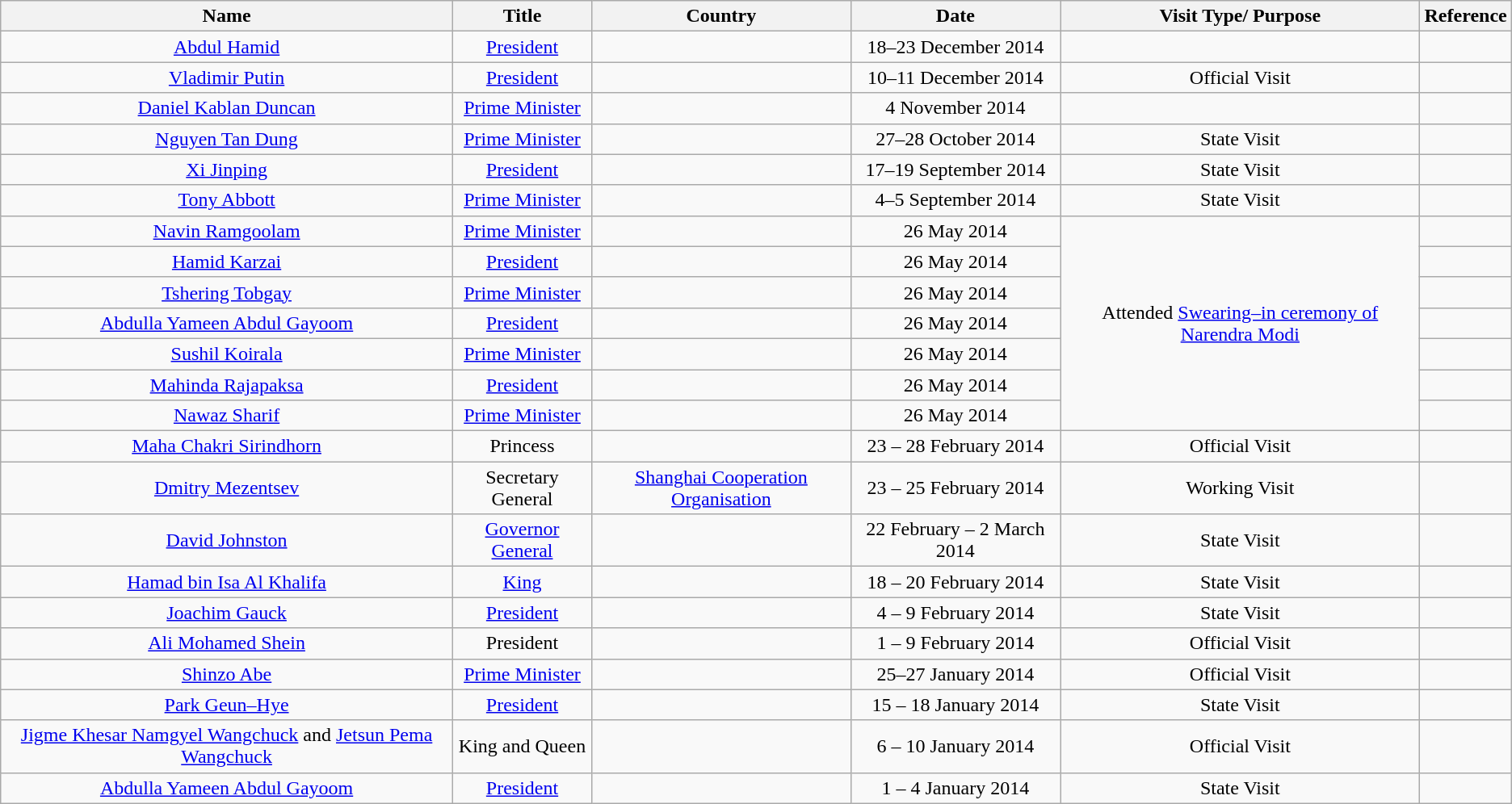<table class="wikitable" style="border-collapse:collapse; text-align:center">
<tr>
<th>Name</th>
<th>Title</th>
<th>Country</th>
<th>Date</th>
<th>Visit Type/ Purpose</th>
<th>Reference</th>
</tr>
<tr>
<td><a href='#'>Abdul Hamid</a></td>
<td><a href='#'>President</a></td>
<td></td>
<td>18–23 December 2014</td>
<td></td>
<td></td>
</tr>
<tr>
<td><a href='#'>Vladimir Putin</a></td>
<td><a href='#'>President</a></td>
<td></td>
<td>10–11 December 2014</td>
<td>Official Visit</td>
<td></td>
</tr>
<tr>
<td><a href='#'>Daniel Kablan Duncan</a></td>
<td><a href='#'>Prime Minister</a></td>
<td></td>
<td>4 November 2014</td>
<td></td>
<td></td>
</tr>
<tr>
<td><a href='#'>Nguyen Tan Dung</a></td>
<td><a href='#'>Prime Minister</a></td>
<td></td>
<td>27–28 October 2014</td>
<td>State Visit</td>
<td></td>
</tr>
<tr>
<td><a href='#'>Xi Jinping</a></td>
<td><a href='#'>President</a></td>
<td></td>
<td>17–19 September 2014</td>
<td>State Visit</td>
<td></td>
</tr>
<tr>
<td><a href='#'>Tony Abbott</a></td>
<td><a href='#'>Prime Minister</a></td>
<td></td>
<td>4–5 September 2014</td>
<td>State Visit</td>
<td></td>
</tr>
<tr>
<td><a href='#'>Navin Ramgoolam</a></td>
<td><a href='#'>Prime Minister</a></td>
<td></td>
<td>26 May 2014</td>
<td rowspan="7">Attended <a href='#'>Swearing–in ceremony of Narendra Modi</a></td>
<td></td>
</tr>
<tr>
<td><a href='#'>Hamid Karzai</a></td>
<td><a href='#'>President</a></td>
<td></td>
<td>26 May 2014</td>
<td></td>
</tr>
<tr>
<td><a href='#'>Tshering Tobgay</a></td>
<td><a href='#'>Prime Minister</a></td>
<td></td>
<td>26 May 2014</td>
<td></td>
</tr>
<tr>
<td><a href='#'>Abdulla Yameen Abdul Gayoom</a></td>
<td><a href='#'>President</a></td>
<td></td>
<td>26 May 2014</td>
<td></td>
</tr>
<tr>
<td><a href='#'>Sushil Koirala</a></td>
<td><a href='#'>Prime Minister</a></td>
<td></td>
<td>26 May 2014</td>
<td></td>
</tr>
<tr>
<td><a href='#'>Mahinda Rajapaksa</a></td>
<td><a href='#'>President</a></td>
<td></td>
<td>26 May 2014</td>
<td></td>
</tr>
<tr>
<td><a href='#'>Nawaz Sharif</a></td>
<td><a href='#'>Prime Minister</a></td>
<td></td>
<td>26 May 2014</td>
<td></td>
</tr>
<tr>
<td><a href='#'>Maha Chakri Sirindhorn</a></td>
<td>Princess</td>
<td></td>
<td>23 – 28 February 2014</td>
<td>Official Visit</td>
<td></td>
</tr>
<tr>
<td><a href='#'>Dmitry Mezentsev</a></td>
<td>Secretary General</td>
<td><a href='#'>Shanghai Cooperation Organisation</a></td>
<td>23 – 25 February 2014</td>
<td>Working Visit</td>
<td></td>
</tr>
<tr>
<td><a href='#'>David Johnston</a></td>
<td><a href='#'>Governor General</a></td>
<td></td>
<td>22 February – 2 March 2014</td>
<td>State Visit</td>
<td></td>
</tr>
<tr>
<td><a href='#'>Hamad bin Isa Al Khalifa</a></td>
<td><a href='#'>King</a></td>
<td></td>
<td>18 – 20 February 2014</td>
<td>State Visit</td>
<td></td>
</tr>
<tr>
<td><a href='#'>Joachim Gauck</a></td>
<td><a href='#'>President</a></td>
<td></td>
<td>4 – 9 February 2014</td>
<td>State Visit</td>
<td></td>
</tr>
<tr>
<td><a href='#'>Ali Mohamed Shein</a></td>
<td>President</td>
<td></td>
<td>1 – 9 February 2014</td>
<td>Official Visit</td>
<td></td>
</tr>
<tr>
<td><a href='#'>Shinzo Abe</a></td>
<td><a href='#'>Prime Minister</a></td>
<td></td>
<td>25–27 January 2014</td>
<td>Official Visit</td>
<td></td>
</tr>
<tr>
<td><a href='#'>Park Geun–Hye</a></td>
<td><a href='#'>President</a></td>
<td></td>
<td>15 – 18 January 2014</td>
<td>State Visit</td>
<td></td>
</tr>
<tr>
<td><a href='#'>Jigme Khesar Namgyel Wangchuck</a> and <a href='#'>Jetsun Pema Wangchuck</a></td>
<td>King and Queen</td>
<td></td>
<td>6 – 10 January 2014</td>
<td>Official Visit</td>
<td></td>
</tr>
<tr>
<td><a href='#'>Abdulla Yameen Abdul Gayoom</a></td>
<td><a href='#'>President</a></td>
<td></td>
<td>1 – 4 January 2014</td>
<td>State Visit</td>
<td></td>
</tr>
</table>
